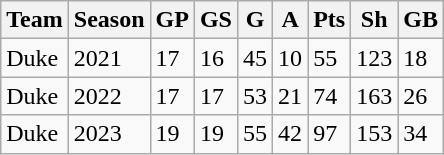<table class="wikitable">
<tr>
<th>Team</th>
<th>Season</th>
<th>GP</th>
<th>GS</th>
<th>G</th>
<th>A</th>
<th>Pts</th>
<th>Sh</th>
<th>GB</th>
</tr>
<tr>
<td>Duke</td>
<td>2021</td>
<td>17</td>
<td>16</td>
<td>45</td>
<td>10</td>
<td>55</td>
<td>123</td>
<td>18</td>
</tr>
<tr>
<td>Duke</td>
<td>2022</td>
<td>17</td>
<td>17</td>
<td>53</td>
<td>21</td>
<td>74</td>
<td>163</td>
<td>26</td>
</tr>
<tr>
<td>Duke</td>
<td>2023</td>
<td>19</td>
<td>19</td>
<td>55</td>
<td>42</td>
<td>97</td>
<td>153</td>
<td>34</td>
</tr>
</table>
